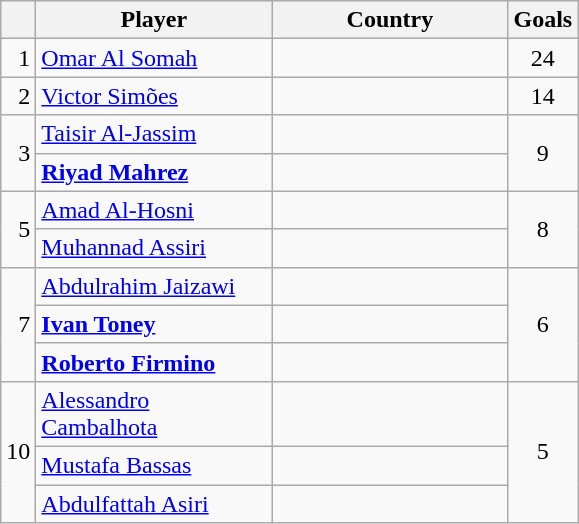<table class="wikitable sortable" style="text-align:center">
<tr>
<th></th>
<th width=150>Player</th>
<th width=150>Country</th>
<th>Goals</th>
</tr>
<tr>
<td align=right>1</td>
<td align=left><a href='#'>Omar Al Somah</a></td>
<td align=left></td>
<td>24</td>
</tr>
<tr>
<td align=right>2</td>
<td align=left><a href='#'>Victor Simões</a></td>
<td align=left></td>
<td>14</td>
</tr>
<tr>
<td align=right rowspan=2>3</td>
<td align=left><a href='#'>Taisir Al-Jassim</a></td>
<td align=left></td>
<td rowspan=2>9</td>
</tr>
<tr>
<td align=left><strong><a href='#'>Riyad Mahrez</a></strong></td>
<td align=left></td>
</tr>
<tr>
<td align=right rowspan=2>5</td>
<td align=left><a href='#'>Amad Al-Hosni</a></td>
<td align=left></td>
<td rowspan=2>8</td>
</tr>
<tr>
<td align=left><a href='#'>Muhannad Assiri</a></td>
<td align=left></td>
</tr>
<tr>
<td align=right rowspan=3>7</td>
<td align=left><a href='#'>Abdulrahim Jaizawi</a></td>
<td align=left></td>
<td rowspan=3>6</td>
</tr>
<tr>
<td align=left><strong><a href='#'>Ivan Toney</a></strong></td>
<td align=left></td>
</tr>
<tr>
<td align=left><strong><a href='#'>Roberto Firmino</a></strong></td>
<td align=left></td>
</tr>
<tr>
<td align=right rowspan=3>10</td>
<td align=left><a href='#'>Alessandro Cambalhota</a></td>
<td align=left></td>
<td rowspan=3>5</td>
</tr>
<tr>
<td align=left><a href='#'>Mustafa Bassas</a></td>
<td align=left></td>
</tr>
<tr>
<td align=left><a href='#'>Abdulfattah Asiri</a></td>
<td align=left></td>
</tr>
</table>
